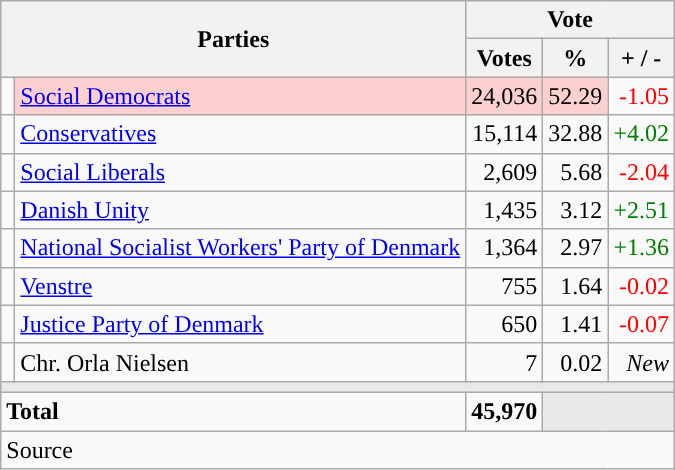<table class="wikitable" style="text-align:right;">
<tr>
<th style="text-align:centre;" rowspan="2" colspan="2" width="225">Parties</th>
<th colspan="3">Vote</th>
</tr>
<tr>
<th width="15">Votes</th>
<th width="15">%</th>
<th width="15">+ / -</th>
</tr>
<tr>
<td width="2" style="color:inherit;background:"></td>
<td bgcolor=#fbd0ce  align="left"><a href='#'>Social Democrats</a></td>
<td bgcolor=#fbd0ce>24,036</td>
<td bgcolor=#fbd0ce>52.29</td>
<td style=color:red;>-1.05</td>
</tr>
<tr>
<td width="2" style="color:inherit;background:"></td>
<td align="left"><a href='#'>Conservatives</a></td>
<td>15,114</td>
<td>32.88</td>
<td style=color:green;>+4.02</td>
</tr>
<tr>
<td width="2" style="color:inherit;background:"></td>
<td align="left"><a href='#'>Social Liberals</a></td>
<td>2,609</td>
<td>5.68</td>
<td style=color:red;>-2.04</td>
</tr>
<tr>
<td width="2" style="color:inherit;background:"></td>
<td align="left"><a href='#'>Danish Unity</a></td>
<td>1,435</td>
<td>3.12</td>
<td style=color:green;>+2.51</td>
</tr>
<tr>
<td width="2" style="color:inherit;background:"></td>
<td align="left"><a href='#'>National Socialist Workers' Party of Denmark</a></td>
<td>1,364</td>
<td>2.97</td>
<td style=color:green;>+1.36</td>
</tr>
<tr>
<td width="2" style="color:inherit;background:"></td>
<td align="left"><a href='#'>Venstre</a></td>
<td>755</td>
<td>1.64</td>
<td style=color:red;>-0.02</td>
</tr>
<tr>
<td width="2" style="color:inherit;background:"></td>
<td align="left"><a href='#'>Justice Party of Denmark</a></td>
<td>650</td>
<td>1.41</td>
<td style=color:red;>-0.07</td>
</tr>
<tr>
<td width="2" style="color:inherit;background:"></td>
<td align="left">Chr. Orla Nielsen</td>
<td>7</td>
<td>0.02</td>
<td><em>New</em></td>
</tr>
<tr>
<td colspan="7" bgcolor="#E9E9E9"></td>
</tr>
<tr>
<td align="left" colspan="2"><strong>Total</strong></td>
<td><strong>45,970</strong></td>
<td bgcolor="#E9E9E9" colspan="2"></td>
</tr>
<tr>
<td align="left" colspan="6">Source</td>
</tr>
</table>
